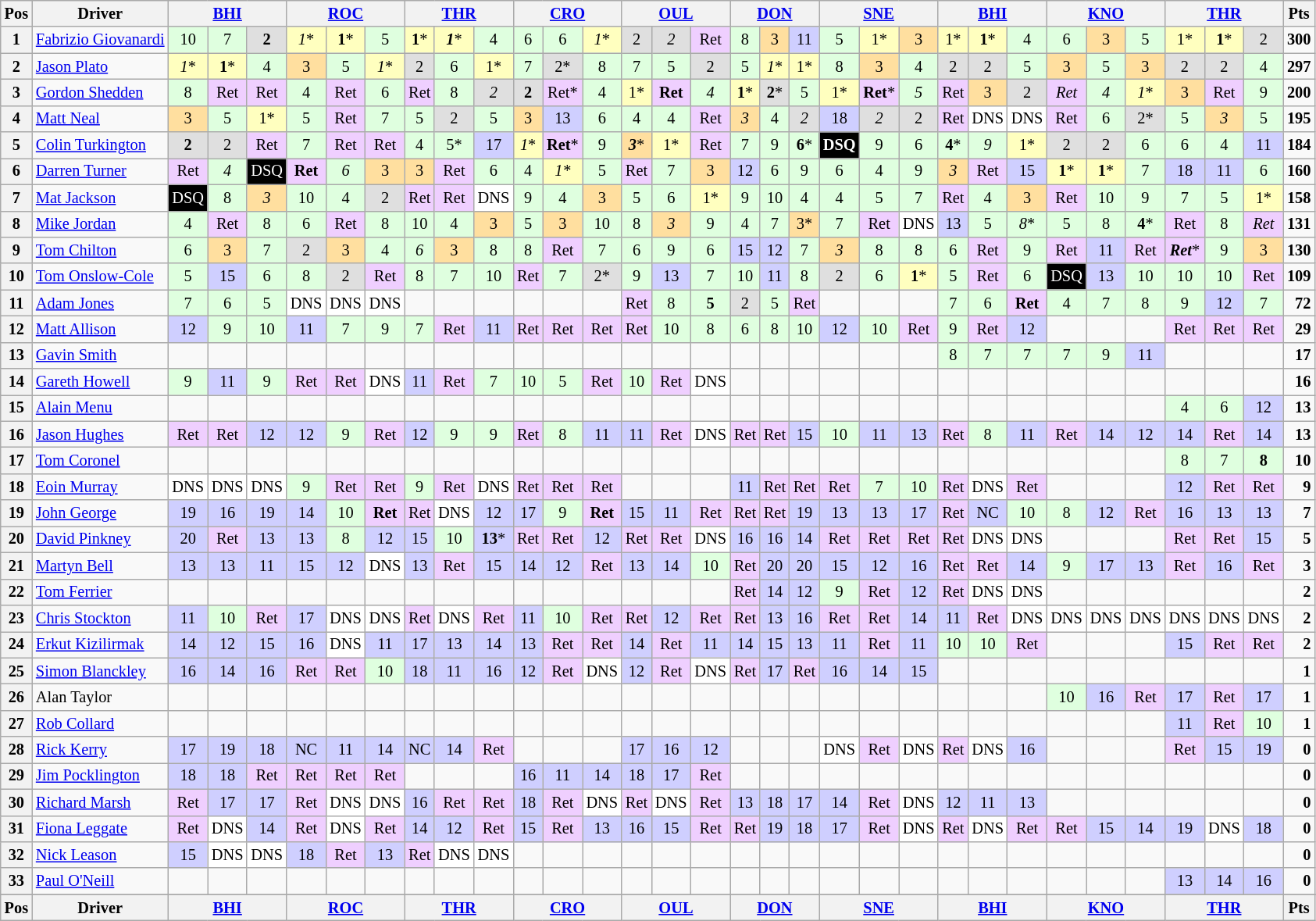<table class="wikitable" style="font-size: 85%; text-align:center;">
<tr valign="top">
<th valign="middle">Pos</th>
<th valign="middle">Driver</th>
<th colspan="3"><a href='#'>BHI</a></th>
<th colspan="3"><a href='#'>ROC</a></th>
<th colspan="3"><a href='#'>THR</a></th>
<th colspan="3"><a href='#'>CRO</a></th>
<th colspan="3"><a href='#'>OUL</a></th>
<th colspan="3"><a href='#'>DON</a></th>
<th colspan="3"><a href='#'>SNE</a></th>
<th colspan="3"><a href='#'>BHI</a></th>
<th colspan="3"><a href='#'>KNO</a></th>
<th colspan="3"><a href='#'>THR</a></th>
<th valign=middle>Pts</th>
</tr>
<tr>
<th>1</th>
<td align="left"nowrap> <a href='#'>Fabrizio Giovanardi</a></td>
<td style="background:#DFFFDF;">10</td>
<td style="background:#DFFFDF;">7</td>
<td style="background:#DFDFDF;"><strong>2</strong></td>
<td style="background:#FFFFBF;"><em>1</em>*</td>
<td style="background:#FFFFBF;"><strong>1</strong>*</td>
<td style="background:#DFFFDF;">5</td>
<td style="background:#FFFFBF;"><strong>1</strong>*</td>
<td style="background:#FFFFBF;"><strong><em>1</em></strong>*</td>
<td style="background:#DFFFDF;">4</td>
<td style="background:#DFFFDF;">6</td>
<td style="background:#DFFFDF;">6</td>
<td style="background:#FFFFBF;"><em>1</em>*</td>
<td style="background:#DFDFDF;">2</td>
<td style="background:#DFDFDF;"><em>2</em></td>
<td style="background:#EFCFFF;">Ret</td>
<td style="background:#DFFFDF;">8</td>
<td style="background:#FFDF9F;">3</td>
<td style="background:#CFCFFF;">11</td>
<td style="background:#DFFFDF;">5</td>
<td style="background:#FFFFBF;">1*</td>
<td style="background:#FFDF9F;">3</td>
<td style="background:#FFFFBF;">1*</td>
<td style="background:#FFFFBF;"><strong>1</strong>*</td>
<td style="background:#DFFFDF;">4</td>
<td style="background:#DFFFDF;">6</td>
<td style="background:#FFDF9F;">3</td>
<td style="background:#DFFFDF;">5</td>
<td style="background:#FFFFBF;">1*</td>
<td style="background:#FFFFBF;"><strong>1</strong>*</td>
<td style="background:#DFDFDF;">2</td>
<td align=right><strong>300</strong></td>
</tr>
<tr>
<th>2</th>
<td align="left"> <a href='#'>Jason Plato</a></td>
<td style="background:#FFFFBF;"><em>1</em>*</td>
<td style="background:#FFFFBF;"><strong>1</strong>*</td>
<td style="background:#DFFFDF;">4</td>
<td style="background:#FFDF9F;">3</td>
<td style="background:#DFFFDF;">5</td>
<td style="background:#FFFFBF;"><em>1</em>*</td>
<td style="background:#DFDFDF;">2</td>
<td style="background:#DFFFDF;">6</td>
<td style="background:#FFFFBF;">1*</td>
<td style="background:#DFFFDF;">7</td>
<td style="background:#DFDFDF;">2*</td>
<td style="background:#DFFFDF;">8</td>
<td style="background:#DFFFDF;">7</td>
<td style="background:#DFFFDF;">5</td>
<td style="background:#DFDFDF;">2</td>
<td style="background:#DFFFDF;">5</td>
<td style="background:#FFFFBF;"><em>1</em>*</td>
<td style="background:#FFFFBF;">1*</td>
<td style="background:#DFFFDF;">8</td>
<td style="background:#FFDF9F;">3</td>
<td style="background:#DFFFDF;">4</td>
<td style="background:#DFDFDF;">2</td>
<td style="background:#DFDFDF;">2</td>
<td style="background:#DFFFDF;">5</td>
<td style="background:#FFDF9F;">3</td>
<td style="background:#DFFFDF;">5</td>
<td style="background:#FFDF9F;">3</td>
<td style="background:#DFDFDF;">2</td>
<td style="background:#DFDFDF;">2</td>
<td style="background:#DFFFDF;">4</td>
<td align=right><strong>297</strong></td>
</tr>
<tr>
<th>3</th>
<td align="left"> <a href='#'>Gordon Shedden</a></td>
<td style="background:#DFFFDF;">8</td>
<td style="background:#EFCFFF;">Ret</td>
<td style="background:#EFCFFF;">Ret</td>
<td style="background:#DFFFDF;">4</td>
<td style="background:#EFCFFF;">Ret</td>
<td style="background:#DFFFDF;">6</td>
<td style="background:#EFCFFF;">Ret</td>
<td style="background:#DFFFDF;">8</td>
<td style="background:#DFDFDF;"><em>2</em></td>
<td style="background:#DFDFDF;"><strong>2</strong></td>
<td style="background:#EFCFFF;">Ret*</td>
<td style="background:#DFFFDF;">4</td>
<td style="background:#FFFFBF;">1*</td>
<td style="background:#EFCFFF;"><strong>Ret</strong></td>
<td style="background:#DFFFDF;"><em>4</em></td>
<td style="background:#FFFFBF;"><strong>1</strong>*</td>
<td style="background:#DFDFDF;"><strong>2</strong>*</td>
<td style="background:#DFFFDF;">5</td>
<td style="background:#FFFFBF;">1*</td>
<td style="background:#EFCFFF;"><strong>Ret</strong>*</td>
<td style="background:#DFFFDF;"><em>5</em></td>
<td style="background:#EFCFFF;">Ret</td>
<td style="background:#FFDF9F;">3</td>
<td style="background:#DFDFDF;">2</td>
<td style="background:#EFCFFF;"><em>Ret</em></td>
<td style="background:#DFFFDF;"><em>4</em></td>
<td style="background:#FFFFBF;"><em>1</em>*</td>
<td style="background:#FFDF9F;">3</td>
<td style="background:#EFCFFF;">Ret</td>
<td style="background:#DFFFDF;">9</td>
<td align=right><strong>200</strong></td>
</tr>
<tr>
<th>4</th>
<td align="left"> <a href='#'>Matt Neal</a></td>
<td style="background:#FFDF9F;">3</td>
<td style="background:#DFFFDF;">5</td>
<td style="background:#FFFFBF;">1*</td>
<td style="background:#DFFFDF;">5</td>
<td style="background:#EFCFFF;">Ret</td>
<td style="background:#DFFFDF;">7</td>
<td style="background:#DFFFDF;">5</td>
<td style="background:#DFDFDF;">2</td>
<td style="background:#DFFFDF;">5</td>
<td style="background:#FFDF9F;">3</td>
<td style="background:#CFCFFF;">13</td>
<td style="background:#DFFFDF;">6</td>
<td style="background:#DFFFDF;">4</td>
<td style="background:#DFFFDF;">4</td>
<td style="background:#EFCFFF;">Ret</td>
<td style="background:#FFDF9F;"><em>3</em></td>
<td style="background:#DFFFDF;">4</td>
<td style="background:#DFDFDF;"><em>2</em></td>
<td style="background:#CFCFFF;">18</td>
<td style="background:#DFDFDF;"><em>2</em></td>
<td style="background:#DFDFDF;">2</td>
<td style="background:#EFCFFF;">Ret</td>
<td style="background:#FFFFFF;">DNS</td>
<td style="background:#FFFFFF;">DNS</td>
<td style="background:#EFCFFF;">Ret</td>
<td style="background:#DFFFDF;">6</td>
<td style="background:#DFDFDF;">2*</td>
<td style="background:#DFFFDF;">5</td>
<td style="background:#FFDF9F;"><em>3</em></td>
<td style="background:#DFFFDF;">5</td>
<td align=right><strong>195</strong></td>
</tr>
<tr>
<th>5</th>
<td align="left"> <a href='#'>Colin Turkington</a></td>
<td style="background:#DFDFDF;"><strong>2</strong></td>
<td style="background:#DFDFDF;">2</td>
<td style="background:#EFCFFF;">Ret</td>
<td style="background:#DFFFDF;">7</td>
<td style="background:#EFCFFF;">Ret</td>
<td style="background:#EFCFFF;">Ret</td>
<td style="background:#DFFFDF;">4</td>
<td style="background:#DFFFDF;">5*</td>
<td style="background:#CFCFFF;">17</td>
<td style="background:#FFFFBF;"><em>1</em>*</td>
<td style="background:#EFCFFF;"><strong>Ret</strong>*</td>
<td style="background:#DFFFDF;">9</td>
<td style="background:#FFDF9F;"><strong><em>3</em></strong>*</td>
<td style="background:#FFFFBF;">1*</td>
<td style="background:#EFCFFF;">Ret</td>
<td style="background:#DFFFDF;">7</td>
<td style="background:#DFFFDF;">9</td>
<td style="background:#DFFFDF;"><strong>6</strong>*</td>
<td style="background:#000000; color:white"><strong>DSQ</strong></td>
<td style="background:#DFFFDF;">9</td>
<td style="background:#DFFFDF;">6</td>
<td style="background:#DFFFDF;"><strong>4</strong>*</td>
<td style="background:#DFFFDF;"><em>9</em></td>
<td style="background:#FFFFBF;">1*</td>
<td style="background:#DFDFDF;">2</td>
<td style="background:#DFDFDF;">2</td>
<td style="background:#DFFFDF;">6</td>
<td style="background:#DFFFDF;">6</td>
<td style="background:#DFFFDF;">4</td>
<td style="background:#CFCFFF;">11</td>
<td align=right><strong>184</strong></td>
</tr>
<tr>
<th>6</th>
<td align="left"> <a href='#'>Darren Turner</a></td>
<td style="background:#EFCFFF;">Ret</td>
<td style="background:#DFFFDF;"><em>4</em></td>
<td style="background:#000000; color:white">DSQ</td>
<td style="background:#EFCFFF;"><strong>Ret</strong></td>
<td style="background:#DFFFDF;"><em>6</em></td>
<td style="background:#FFDF9F;">3</td>
<td style="background:#FFDF9F;">3</td>
<td style="background:#EFCFFF;">Ret</td>
<td style="background:#DFFFDF;">6</td>
<td style="background:#DFFFDF;">4</td>
<td style="background:#FFFFBF;"><em>1*</em></td>
<td style="background:#DFFFDF;">5</td>
<td style="background:#EFCFFF;">Ret</td>
<td style="background:#DFFFDF;">7</td>
<td style="background:#FFDF9F;">3</td>
<td style="background:#CFCFFF;">12</td>
<td style="background:#DFFFDF;">6</td>
<td style="background:#DFFFDF;">9</td>
<td style="background:#DFFFDF;">6</td>
<td style="background:#DFFFDF;">4</td>
<td style="background:#DFFFDF;">9</td>
<td style="background:#FFDF9F;"><em>3</em></td>
<td style="background:#EFCFFF;">Ret</td>
<td style="background:#CFCFFF;">15</td>
<td style="background:#FFFFBF;"><strong>1</strong>*</td>
<td style="background:#FFFFBF;"><strong>1</strong>*</td>
<td style="background:#DFFFDF;">7</td>
<td style="background:#CFCFFF;">18</td>
<td style="background:#CFCFFF;">11</td>
<td style="background:#DFFFDF;">6</td>
<td align=right><strong>160</strong></td>
</tr>
<tr>
<th>7</th>
<td align="left"> <a href='#'>Mat Jackson</a></td>
<td style="background:#000000; color:white">DSQ</td>
<td style="background:#DFFFDF;">8</td>
<td style="background:#FFDF9F;"><em>3</em></td>
<td style="background:#DFFFDF;">10</td>
<td style="background:#DFFFDF;">4</td>
<td style="background:#DFDFDF;">2</td>
<td style="background:#EFCFFF;">Ret</td>
<td style="background:#EFCFFF;">Ret</td>
<td style="background:#FFFFFF;">DNS</td>
<td style="background:#DFFFDF;">9</td>
<td style="background:#DFFFDF;">4</td>
<td style="background:#FFDF9F;">3</td>
<td style="background:#DFFFDF;">5</td>
<td style="background:#DFFFDF;">6</td>
<td style="background:#FFFFBF;">1*</td>
<td style="background:#DFFFDF;">9</td>
<td style="background:#DFFFDF;">10</td>
<td style="background:#DFFFDF;">4</td>
<td style="background:#DFFFDF;">4</td>
<td style="background:#DFFFDF;">5</td>
<td style="background:#DFFFDF;">7</td>
<td style="background:#EFCFFF;">Ret</td>
<td style="background:#DFFFDF;">4</td>
<td style="background:#FFDF9F;">3</td>
<td style="background:#EFCFFF;">Ret</td>
<td style="background:#DFFFDF;">10</td>
<td style="background:#DFFFDF;">9</td>
<td style="background:#DFFFDF;">7</td>
<td style="background:#DFFFDF;">5</td>
<td style="background:#FFFFBF;">1*</td>
<td align=right><strong>158</strong></td>
</tr>
<tr>
<th>8</th>
<td align="left"> <a href='#'>Mike Jordan</a></td>
<td style="background:#DFFFDF;">4</td>
<td style="background:#EFCFFF;">Ret</td>
<td style="background:#DFFFDF;">8</td>
<td style="background:#DFFFDF;">6</td>
<td style="background:#EFCFFF;">Ret</td>
<td style="background:#DFFFDF;">8</td>
<td style="background:#DFFFDF;">10</td>
<td style="background:#DFFFDF;">4</td>
<td style="background:#FFDF9F;">3</td>
<td style="background:#DFFFDF;">5</td>
<td style="background:#FFDF9F;">3</td>
<td style="background:#DFFFDF;">10</td>
<td style="background:#DFFFDF;">8</td>
<td style="background:#FFDF9F;"><em>3</em></td>
<td style="background:#DFFFDF;">9</td>
<td style="background:#DFFFDF;">4</td>
<td style="background:#DFFFDF;">7</td>
<td style="background:#FFDF9F;">3*</td>
<td style="background:#DFFFDF;">7</td>
<td style="background:#EFCFFF;">Ret</td>
<td style="background:#FFFFFF;">DNS</td>
<td style="background:#CFCFFF;">13</td>
<td style="background:#DFFFDF;">5</td>
<td style="background:#DFFFDF;"><em>8</em>*</td>
<td style="background:#DFFFDF;">5</td>
<td style="background:#DFFFDF;">8</td>
<td style="background:#DFFFDF;"><strong>4</strong>*</td>
<td style="background:#EFCFFF;">Ret</td>
<td style="background:#DFFFDF;">8</td>
<td style="background:#EFCFFF;"><em>Ret</em></td>
<td align=right><strong>131</strong></td>
</tr>
<tr>
<th>9</th>
<td align="left"> <a href='#'>Tom Chilton</a></td>
<td style="background:#DFFFDF;">6</td>
<td style="background:#FFDF9F;">3</td>
<td style="background:#DFFFDF;">7</td>
<td style="background:#DFDFDF;">2</td>
<td style="background:#FFDF9F;">3</td>
<td style="background:#DFFFDF;">4</td>
<td style="background:#DFFFDF;"><em>6</em></td>
<td style="background:#FFDF9F;">3</td>
<td style="background:#DFFFDF;">8</td>
<td style="background:#DFFFDF;">8</td>
<td style="background:#EFCFFF;">Ret</td>
<td style="background:#DFFFDF;">7</td>
<td style="background:#DFFFDF;">6</td>
<td style="background:#DFFFDF;">9</td>
<td style="background:#DFFFDF;">6</td>
<td style="background:#CFCFFF;">15</td>
<td style="background:#CFCFFF;">12</td>
<td style="background:#DFFFDF;">7</td>
<td style="background:#FFDF9F;"><em>3</em></td>
<td style="background:#DFFFDF;">8</td>
<td style="background:#DFFFDF;">8</td>
<td style="background:#DFFFDF;">6</td>
<td style="background:#EFCFFF;">Ret</td>
<td style="background:#DFFFDF;">9</td>
<td style="background:#EFCFFF;">Ret</td>
<td style="background:#CFCFFF;">11</td>
<td style="background:#EFCFFF;">Ret</td>
<td style="background:#EFCFFF;"><strong><em>Ret</em></strong>*</td>
<td style="background:#DFFFDF;">9</td>
<td style="background:#FFDF9F;">3</td>
<td align=right><strong>130</strong></td>
</tr>
<tr>
<th>10</th>
<td align="left"> <a href='#'>Tom Onslow-Cole</a></td>
<td style="background:#DFFFDF;">5</td>
<td style="background:#CFCFFF;">15</td>
<td style="background:#DFFFDF;">6</td>
<td style="background:#DFFFDF;">8</td>
<td style="background:#DFDFDF;">2</td>
<td style="background:#EFCFFF;">Ret</td>
<td style="background:#DFFFDF;">8</td>
<td style="background:#DFFFDF;">7</td>
<td style="background:#DFFFDF;">10</td>
<td style="background:#EFCFFF;">Ret</td>
<td style="background:#DFFFDF;">7</td>
<td style="background:#DFDFDF;">2*</td>
<td style="background:#DFFFDF;">9</td>
<td style="background:#CFCFFF;">13</td>
<td style="background:#DFFFDF;">7</td>
<td style="background:#DFFFDF;">10</td>
<td style="background:#CFCFFF;">11</td>
<td style="background:#DFFFDF;">8</td>
<td style="background:#DFDFDF;">2</td>
<td style="background:#DFFFDF;">6</td>
<td style="background:#FFFFBF;"><strong>1</strong>*</td>
<td style="background:#DFFFDF;">5</td>
<td style="background:#EFCFFF;">Ret</td>
<td style="background:#DFFFDF;">6</td>
<td style="background:#000000; color:white">DSQ</td>
<td style="background:#CFCFFF;">13</td>
<td style="background:#DFFFDF;">10</td>
<td style="background:#DFFFDF;">10</td>
<td style="background:#DFFFDF;">10</td>
<td style="background:#EFCFFF;">Ret</td>
<td align=right><strong>109</strong></td>
</tr>
<tr>
<th>11</th>
<td align="left"> <a href='#'>Adam Jones</a></td>
<td style="background:#DFFFDF;">7</td>
<td style="background:#DFFFDF;">6</td>
<td style="background:#DFFFDF;">5</td>
<td style="background:#FFFFFF;">DNS</td>
<td style="background:#FFFFFF;">DNS</td>
<td style="background:#FFFFFF;">DNS</td>
<td></td>
<td></td>
<td></td>
<td></td>
<td></td>
<td></td>
<td style="background:#EFCFFF;">Ret</td>
<td style="background:#DFFFDF;">8</td>
<td style="background:#DFFFDF;"><strong>5</strong></td>
<td style="background:#DFDFDF;">2</td>
<td style="background:#DFFFDF;">5</td>
<td style="background:#EFCFFF;">Ret</td>
<td></td>
<td></td>
<td></td>
<td style="background:#DFFFDF;">7</td>
<td style="background:#DFFFDF;">6</td>
<td style="background:#EFCFFF;"><strong>Ret</strong></td>
<td style="background:#DFFFDF;">4</td>
<td style="background:#DFFFDF;">7</td>
<td style="background:#DFFFDF;">8</td>
<td style="background:#DFFFDF;">9</td>
<td style="background:#CFCFFF;">12</td>
<td style="background:#DFFFDF;">7</td>
<td align=right><strong>72</strong></td>
</tr>
<tr>
<th>12</th>
<td align="left"> <a href='#'>Matt Allison</a></td>
<td style="background:#CFCFFF;">12</td>
<td style="background:#DFFFDF;">9</td>
<td style="background:#DFFFDF;">10</td>
<td style="background:#CFCFFF;">11</td>
<td style="background:#DFFFDF;">7</td>
<td style="background:#DFFFDF;">9</td>
<td style="background:#DFFFDF;">7</td>
<td style="background:#EFCFFF;">Ret</td>
<td style="background:#CFCFFF;">11</td>
<td style="background:#EFCFFF;">Ret</td>
<td style="background:#EFCFFF;">Ret</td>
<td style="background:#EFCFFF;">Ret</td>
<td style="background:#EFCFFF;">Ret</td>
<td style="background:#DFFFDF;">10</td>
<td style="background:#DFFFDF;">8</td>
<td style="background:#DFFFDF;">6</td>
<td style="background:#DFFFDF;">8</td>
<td style="background:#DFFFDF;">10</td>
<td style="background:#CFCFFF;">12</td>
<td style="background:#DFFFDF;">10</td>
<td style="background:#EFCFFF;">Ret</td>
<td style="background:#DFFFDF;">9</td>
<td style="background:#EFCFFF;">Ret</td>
<td style="background:#CFCFFF;">12</td>
<td></td>
<td></td>
<td></td>
<td style="background:#EFCFFF;">Ret</td>
<td style="background:#EFCFFF;">Ret</td>
<td style="background:#EFCFFF;">Ret</td>
<td align=right><strong>29</strong></td>
</tr>
<tr>
<th>13</th>
<td align="left"> <a href='#'>Gavin Smith</a></td>
<td></td>
<td></td>
<td></td>
<td></td>
<td></td>
<td></td>
<td></td>
<td></td>
<td></td>
<td></td>
<td></td>
<td></td>
<td></td>
<td></td>
<td></td>
<td></td>
<td></td>
<td></td>
<td></td>
<td></td>
<td></td>
<td style="background:#DFFFDF;">8</td>
<td style="background:#DFFFDF;">7</td>
<td style="background:#DFFFDF;">7</td>
<td style="background:#DFFFDF;">7</td>
<td style="background:#DFFFDF;">9</td>
<td style="background:#CFCFFF;">11</td>
<td></td>
<td></td>
<td></td>
<td align=right><strong>17</strong></td>
</tr>
<tr>
<th>14</th>
<td align="left"> <a href='#'>Gareth Howell</a></td>
<td style="background:#DFFFDF;">9</td>
<td style="background:#CFCFFF;">11</td>
<td style="background:#DFFFDF;">9</td>
<td style="background:#EFCFFF;">Ret</td>
<td style="background:#EFCFFF;">Ret</td>
<td style="background:#FFFFFF;">DNS</td>
<td style="background:#CFCFFF;">11</td>
<td style="background:#EFCFFF;">Ret</td>
<td style="background:#DFFFDF;">7</td>
<td style="background:#DFFFDF;">10</td>
<td style="background:#DFFFDF;">5</td>
<td style="background:#EFCFFF;">Ret</td>
<td style="background:#DFFFDF;">10</td>
<td style="background:#EFCFFF;">Ret</td>
<td style="background:#FFFFFF;">DNS</td>
<td></td>
<td></td>
<td></td>
<td></td>
<td></td>
<td></td>
<td></td>
<td></td>
<td></td>
<td></td>
<td></td>
<td></td>
<td></td>
<td></td>
<td></td>
<td align=right><strong>16</strong></td>
</tr>
<tr>
<th>15</th>
<td align="left"> <a href='#'>Alain Menu</a></td>
<td></td>
<td></td>
<td></td>
<td></td>
<td></td>
<td></td>
<td></td>
<td></td>
<td></td>
<td></td>
<td></td>
<td></td>
<td></td>
<td></td>
<td></td>
<td></td>
<td></td>
<td></td>
<td></td>
<td></td>
<td></td>
<td></td>
<td></td>
<td></td>
<td></td>
<td></td>
<td></td>
<td style="background:#DFFFDF;">4</td>
<td style="background:#DFFFDF;">6</td>
<td style="background:#CFCFFF;">12</td>
<td align=right><strong>13</strong></td>
</tr>
<tr>
<th>16</th>
<td align="left"> <a href='#'>Jason Hughes</a></td>
<td style="background:#EFCFFF;">Ret</td>
<td style="background:#EFCFFF;">Ret</td>
<td style="background:#CFCFFF;">12</td>
<td style="background:#CFCFFF;">12</td>
<td style="background:#DFFFDF;">9</td>
<td style="background:#EFCFFF;">Ret</td>
<td style="background:#CFCFFF;">12</td>
<td style="background:#DFFFDF;">9</td>
<td style="background:#DFFFDF;">9</td>
<td style="background:#EFCFFF;">Ret</td>
<td style="background:#DFFFDF;">8</td>
<td style="background:#CFCFFF;">11</td>
<td style="background:#CFCFFF;">11</td>
<td style="background:#EFCFFF;">Ret</td>
<td style="background:#FFFFFF;">DNS</td>
<td style="background:#EFCFFF;">Ret</td>
<td style="background:#EFCFFF;">Ret</td>
<td style="background:#CFCFFF;">15</td>
<td style="background:#DFFFDF;">10</td>
<td style="background:#CFCFFF;">11</td>
<td style="background:#CFCFFF;">13</td>
<td style="background:#EFCFFF;">Ret</td>
<td style="background:#DFFFDF;">8</td>
<td style="background:#CFCFFF;">11</td>
<td style="background:#EFCFFF;">Ret</td>
<td style="background:#CFCFFF;">14</td>
<td style="background:#CFCFFF;">12</td>
<td style="background:#CFCFFF;">14</td>
<td style="background:#EFCFFF;">Ret</td>
<td style="background:#CFCFFF;">14</td>
<td align=right><strong>13</strong></td>
</tr>
<tr>
<th>17</th>
<td align="left"> <a href='#'>Tom Coronel</a></td>
<td></td>
<td></td>
<td></td>
<td></td>
<td></td>
<td></td>
<td></td>
<td></td>
<td></td>
<td></td>
<td></td>
<td></td>
<td></td>
<td></td>
<td></td>
<td></td>
<td></td>
<td></td>
<td></td>
<td></td>
<td></td>
<td></td>
<td></td>
<td></td>
<td></td>
<td></td>
<td></td>
<td style="background:#DFFFDF;">8</td>
<td style="background:#DFFFDF;">7</td>
<td style="background:#DFFFDF;"><strong>8</strong></td>
<td align=right><strong>10</strong></td>
</tr>
<tr>
<th>18</th>
<td align="left"> <a href='#'>Eoin Murray</a></td>
<td style="background:#FFFFFF;">DNS</td>
<td style="background:#FFFFFF;">DNS</td>
<td style="background:#FFFFFF;">DNS</td>
<td style="background:#DFFFDF;">9</td>
<td style="background:#EFCFFF;">Ret</td>
<td style="background:#EFCFFF;">Ret</td>
<td style="background:#DFFFDF;">9</td>
<td style="background:#EFCFFF;">Ret</td>
<td style="background:#FFFFFF;">DNS</td>
<td style="background:#EFCFFF;">Ret</td>
<td style="background:#EFCFFF;">Ret</td>
<td style="background:#EFCFFF;">Ret</td>
<td></td>
<td></td>
<td></td>
<td style="background:#CFCFFF;">11</td>
<td style="background:#EFCFFF;">Ret</td>
<td style="background:#EFCFFF;">Ret</td>
<td style="background:#EFCFFF;">Ret</td>
<td style="background:#DFFFDF;">7</td>
<td style="background:#DFFFDF;">10</td>
<td style="background:#EFCFFF;">Ret</td>
<td style="background:#FFFFFF;">DNS</td>
<td style="background:#EFCFFF;">Ret</td>
<td></td>
<td></td>
<td></td>
<td style="background:#CFCFFF;">12</td>
<td style="background:#EFCFFF;">Ret</td>
<td style="background:#EFCFFF;">Ret</td>
<td align=right><strong>9</strong></td>
</tr>
<tr>
<th>19</th>
<td align="left"> <a href='#'>John George</a></td>
<td style="background:#CFCFFF;">19</td>
<td style="background:#CFCFFF;">16</td>
<td style="background:#CFCFFF;">19</td>
<td style="background:#CFCFFF;">14</td>
<td style="background:#DFFFDF;">10</td>
<td style="background:#EFCFFF;"><strong>Ret</strong></td>
<td style="background:#EFCFFF;">Ret</td>
<td style="background:#FFFFFF;">DNS</td>
<td style="background:#CFCFFF;">12</td>
<td style="background:#CFCFFF;">17</td>
<td style="background:#DFFFDF;">9</td>
<td style="background:#EFCFFF;"><strong>Ret</strong></td>
<td style="background:#CFCFFF;">15</td>
<td style="background:#CFCFFF;">11</td>
<td style="background:#EFCFFF;">Ret</td>
<td style="background:#EFCFFF;">Ret</td>
<td style="background:#EFCFFF;">Ret</td>
<td style="background:#CFCFFF;">19</td>
<td style="background:#CFCFFF;">13</td>
<td style="background:#CFCFFF;">13</td>
<td style="background:#CFCFFF;">17</td>
<td style="background:#EFCFFF;">Ret</td>
<td style="background:#CFCFFF;">NC</td>
<td style="background:#DFFFDF;">10</td>
<td style="background:#DFFFDF;">8</td>
<td style="background:#CFCFFF;">12</td>
<td style="background:#EFCFFF;">Ret</td>
<td style="background:#CFCFFF;">16</td>
<td style="background:#CFCFFF;">13</td>
<td style="background:#CFCFFF;">13</td>
<td align=right><strong>7</strong></td>
</tr>
<tr>
<th>20</th>
<td align="left"> <a href='#'>David Pinkney</a></td>
<td style="background:#CFCFFF;">20</td>
<td style="background:#EFCFFF;">Ret</td>
<td style="background:#CFCFFF;">13</td>
<td style="background:#CFCFFF;">13</td>
<td style="background:#DFFFDF;">8</td>
<td style="background:#CFCFFF;">12</td>
<td style="background:#CFCFFF;">15</td>
<td style="background:#DFFFDF;">10</td>
<td style="background:#CFCFFF;"><strong>13</strong>*</td>
<td style="background:#EFCFFF;">Ret</td>
<td style="background:#EFCFFF;">Ret</td>
<td style="background:#CFCFFF;">12</td>
<td style="background:#EFCFFF;">Ret</td>
<td style="background:#EFCFFF;">Ret</td>
<td style="background:#FFFFFF;">DNS</td>
<td style="background:#CFCFFF;">16</td>
<td style="background:#CFCFFF;">16</td>
<td style="background:#CFCFFF;">14</td>
<td style="background:#EFCFFF;">Ret</td>
<td style="background:#EFCFFF;">Ret</td>
<td style="background:#EFCFFF;">Ret</td>
<td style="background:#EFCFFF;">Ret</td>
<td style="background:#FFFFFF;">DNS</td>
<td style="background:#FFFFFF;">DNS</td>
<td></td>
<td></td>
<td></td>
<td style="background:#EFCFFF;">Ret</td>
<td style="background:#EFCFFF;">Ret</td>
<td style="background:#CFCFFF;">15</td>
<td align=right><strong>5</strong></td>
</tr>
<tr>
<th>21</th>
<td align="left"> <a href='#'>Martyn Bell</a></td>
<td style="background:#CFCFFF;">13</td>
<td style="background:#CFCFFF;">13</td>
<td style="background:#CFCFFF;">11</td>
<td style="background:#CFCFFF;">15</td>
<td style="background:#CFCFFF;">12</td>
<td style="background:#FFFFFF;">DNS</td>
<td style="background:#CFCFFF;">13</td>
<td style="background:#EFCFFF;">Ret</td>
<td style="background:#CFCFFF;">15</td>
<td style="background:#CFCFFF;">14</td>
<td style="background:#CFCFFF;">12</td>
<td style="background:#EFCFFF;">Ret</td>
<td style="background:#CFCFFF;">13</td>
<td style="background:#CFCFFF;">14</td>
<td style="background:#DFFFDF;">10</td>
<td style="background:#EFCFFF;">Ret</td>
<td style="background:#CFCFFF;">20</td>
<td style="background:#CFCFFF;">20</td>
<td style="background:#CFCFFF;">15</td>
<td style="background:#CFCFFF;">12</td>
<td style="background:#CFCFFF;">16</td>
<td style="background:#EFCFFF;">Ret</td>
<td style="background:#EFCFFF;">Ret</td>
<td style="background:#CFCFFF;">14</td>
<td style="background:#DFFFDF;">9</td>
<td style="background:#CFCFFF;">17</td>
<td style="background:#CFCFFF;">13</td>
<td style="background:#EFCFFF;">Ret</td>
<td style="background:#CFCFFF;">16</td>
<td style="background:#EFCFFF;">Ret</td>
<td align=right><strong>3</strong></td>
</tr>
<tr>
<th>22</th>
<td align="left"> <a href='#'>Tom Ferrier</a></td>
<td></td>
<td></td>
<td></td>
<td></td>
<td></td>
<td></td>
<td></td>
<td></td>
<td></td>
<td></td>
<td></td>
<td></td>
<td></td>
<td></td>
<td></td>
<td style="background:#EFCFFF;">Ret</td>
<td style="background:#CFCFFF;">14</td>
<td style="background:#CFCFFF;">12</td>
<td style="background:#DFFFDF;">9</td>
<td style="background:#EFCFFF;">Ret</td>
<td style="background:#CFCFFF;">12</td>
<td style="background:#EFCFFF;">Ret</td>
<td style="background:#FFFFFF;">DNS</td>
<td style="background:#FFFFFF;">DNS</td>
<td></td>
<td></td>
<td></td>
<td></td>
<td></td>
<td></td>
<td align=right><strong>2</strong></td>
</tr>
<tr>
<th>23</th>
<td align="left"> <a href='#'>Chris Stockton</a></td>
<td style="background:#CFCFFF;">11</td>
<td style="background:#DFFFDF;">10</td>
<td style="background:#EFCFFF;">Ret</td>
<td style="background:#CFCFFF;">17</td>
<td style="background:#FFFFFF;">DNS</td>
<td style="background:#FFFFFF;">DNS</td>
<td style="background:#EFCFFF;">Ret</td>
<td style="background:#FFFFFF;">DNS</td>
<td style="background:#EFCFFF;">Ret</td>
<td style="background:#CFCFFF;">11</td>
<td style="background:#DFFFDF;">10</td>
<td style="background:#EFCFFF;">Ret</td>
<td style="background:#EFCFFF;">Ret</td>
<td style="background:#CFCFFF;">12</td>
<td style="background:#EFCFFF;">Ret</td>
<td style="background:#EFCFFF;">Ret</td>
<td style="background:#CFCFFF;">13</td>
<td style="background:#CFCFFF;">16</td>
<td style="background:#EFCFFF;">Ret</td>
<td style="background:#EFCFFF;">Ret</td>
<td style="background:#CFCFFF;">14</td>
<td style="background:#CFCFFF;">11</td>
<td style="background:#EFCFFF;">Ret</td>
<td style="background:#FFFFFF;">DNS</td>
<td style="background:#FFFFFF;">DNS</td>
<td style="background:#FFFFFF;">DNS</td>
<td style="background:#FFFFFF;">DNS</td>
<td style="background:#FFFFFF;">DNS</td>
<td style="background:#FFFFFF;">DNS</td>
<td style="background:#FFFFFF;">DNS</td>
<td align=right><strong>2</strong></td>
</tr>
<tr>
<th>24</th>
<td align="left"> <a href='#'>Erkut Kizilirmak</a></td>
<td style="background:#CFCFFF;">14</td>
<td style="background:#CFCFFF;">12</td>
<td style="background:#CFCFFF;">15</td>
<td style="background:#CFCFFF;">16</td>
<td style="background:#FFFFFF;">DNS</td>
<td style="background:#CFCFFF;">11</td>
<td style="background:#CFCFFF;">17</td>
<td style="background:#CFCFFF;">13</td>
<td style="background:#CFCFFF;">14</td>
<td style="background:#CFCFFF;">13</td>
<td style="background:#EFCFFF;">Ret</td>
<td style="background:#EFCFFF;">Ret</td>
<td style="background:#CFCFFF;">14</td>
<td style="background:#EFCFFF;">Ret</td>
<td style="background:#CFCFFF;">11</td>
<td style="background:#CFCFFF;">14</td>
<td style="background:#CFCFFF;">15</td>
<td style="background:#CFCFFF;">13</td>
<td style="background:#CFCFFF;">11</td>
<td style="background:#EFCFFF;">Ret</td>
<td style="background:#CFCFFF;">11</td>
<td style="background:#DFFFDF;">10</td>
<td style="background:#DFFFDF;">10</td>
<td style="background:#EFCFFF;">Ret</td>
<td></td>
<td></td>
<td></td>
<td style="background:#CFCFFF;">15</td>
<td style="background:#EFCFFF;">Ret</td>
<td style="background:#EFCFFF;">Ret</td>
<td align=right><strong>2</strong></td>
</tr>
<tr>
<th>25</th>
<td align="left"> <a href='#'>Simon Blanckley</a></td>
<td style="background:#CFCFFF;">16</td>
<td style="background:#CFCFFF;">14</td>
<td style="background:#CFCFFF;">16</td>
<td style="background:#EFCFFF;">Ret</td>
<td style="background:#EFCFFF;">Ret</td>
<td style="background:#DFFFDF;">10</td>
<td style="background:#CFCFFF;">18</td>
<td style="background:#CFCFFF;">11</td>
<td style="background:#CFCFFF;">16</td>
<td style="background:#CFCFFF;">12</td>
<td style="background:#EFCFFF;">Ret</td>
<td style="background:#FFFFFF;">DNS</td>
<td style="background:#CFCFFF;">12</td>
<td style="background:#EFCFFF;">Ret</td>
<td style="background:#FFFFFF;">DNS</td>
<td style="background:#EFCFFF;">Ret</td>
<td style="background:#CFCFFF;">17</td>
<td style="background:#EFCFFF;">Ret</td>
<td style="background:#CFCFFF;">16</td>
<td style="background:#CFCFFF;">14</td>
<td style="background:#CFCFFF;">15</td>
<td></td>
<td></td>
<td></td>
<td></td>
<td></td>
<td></td>
<td></td>
<td></td>
<td></td>
<td align=right><strong>1</strong></td>
</tr>
<tr>
<th>26</th>
<td align="left"> Alan Taylor</td>
<td></td>
<td></td>
<td></td>
<td></td>
<td></td>
<td></td>
<td></td>
<td></td>
<td></td>
<td></td>
<td></td>
<td></td>
<td></td>
<td></td>
<td></td>
<td></td>
<td></td>
<td></td>
<td></td>
<td></td>
<td></td>
<td></td>
<td></td>
<td></td>
<td style="background:#DFFFDF;">10</td>
<td style="background:#CFCFFF;">16</td>
<td style="background:#EFCFFF;">Ret</td>
<td style="background:#CFCFFF;">17</td>
<td style="background:#EFCFFF;">Ret</td>
<td style="background:#CFCFFF;">17</td>
<td align=right><strong>1</strong></td>
</tr>
<tr>
<th>27</th>
<td align="left"> <a href='#'>Rob Collard</a></td>
<td></td>
<td></td>
<td></td>
<td></td>
<td></td>
<td></td>
<td></td>
<td></td>
<td></td>
<td></td>
<td></td>
<td></td>
<td></td>
<td></td>
<td></td>
<td></td>
<td></td>
<td></td>
<td></td>
<td></td>
<td></td>
<td></td>
<td></td>
<td></td>
<td></td>
<td></td>
<td></td>
<td style="background:#CFCFFF;">11</td>
<td style="background:#EFCFFF;">Ret</td>
<td style="background:#DFFFDF;">10</td>
<td align=right><strong>1</strong></td>
</tr>
<tr>
<th>28</th>
<td align="left"> <a href='#'>Rick Kerry</a></td>
<td style="background:#CFCFFF;">17</td>
<td style="background:#CFCFFF;">19</td>
<td style="background:#CFCFFF;">18</td>
<td style="background:#CFCFFF;">NC</td>
<td style="background:#CFCFFF;">11</td>
<td style="background:#CFCFFF;">14</td>
<td style="background:#CFCFFF;">NC</td>
<td style="background:#CFCFFF;">14</td>
<td style="background:#EFCFFF;">Ret</td>
<td></td>
<td></td>
<td></td>
<td style="background:#CFCFFF;">17</td>
<td style="background:#CFCFFF;">16</td>
<td style="background:#CFCFFF;">12</td>
<td></td>
<td></td>
<td></td>
<td style="background:#FFFFFF;">DNS</td>
<td style="background:#EFCFFF;">Ret</td>
<td style="background:#FFFFFF;">DNS</td>
<td style="background:#EFCFFF;">Ret</td>
<td style="background:#FFFFFF;">DNS</td>
<td style="background:#CFCFFF;">16</td>
<td></td>
<td></td>
<td></td>
<td style="background:#EFCFFF;">Ret</td>
<td style="background:#CFCFFF;">15</td>
<td style="background:#CFCFFF;">19</td>
<td align=right><strong>0</strong></td>
</tr>
<tr>
<th>29</th>
<td align="left"> <a href='#'>Jim Pocklington</a></td>
<td style="background:#CFCFFF;">18</td>
<td style="background:#CFCFFF;">18</td>
<td style="background:#EFCFFF;">Ret</td>
<td style="background:#EFCFFF;">Ret</td>
<td style="background:#EFCFFF;">Ret</td>
<td style="background:#EFCFFF;">Ret</td>
<td></td>
<td></td>
<td></td>
<td style="background:#CFCFFF;">16</td>
<td style="background:#CFCFFF;">11</td>
<td style="background:#CFCFFF;">14</td>
<td style="background:#CFCFFF;">18</td>
<td style="background:#CFCFFF;">17</td>
<td style="background:#EFCFFF;">Ret</td>
<td></td>
<td></td>
<td></td>
<td></td>
<td></td>
<td></td>
<td></td>
<td></td>
<td></td>
<td></td>
<td></td>
<td></td>
<td></td>
<td></td>
<td></td>
<td align=right><strong>0</strong></td>
</tr>
<tr>
<th>30</th>
<td align="left"> <a href='#'>Richard Marsh</a></td>
<td style="background:#EFCFFF;">Ret</td>
<td style="background:#CFCFFF;">17</td>
<td style="background:#CFCFFF;">17</td>
<td style="background:#EFCFFF;">Ret</td>
<td style="background:#FFFFFF;">DNS</td>
<td style="background:#FFFFFF;">DNS</td>
<td style="background:#CFCFFF;">16</td>
<td style="background:#EFCFFF;">Ret</td>
<td style="background:#EFCFFF;">Ret</td>
<td style="background:#CFCFFF;">18</td>
<td style="background:#EFCFFF;">Ret</td>
<td style="background:#FFFFFF;">DNS</td>
<td style="background:#EFCFFF;">Ret</td>
<td style="background:#FFFFFF;">DNS</td>
<td style="background:#EFCFFF;">Ret</td>
<td style="background:#CFCFFF;">13</td>
<td style="background:#CFCFFF;">18</td>
<td style="background:#CFCFFF;">17</td>
<td style="background:#CFCFFF;">14</td>
<td style="background:#EFCFFF;">Ret</td>
<td style="background:#FFFFFF;">DNS</td>
<td style="background:#CFCFFF;">12</td>
<td style="background:#CFCFFF;">11</td>
<td style="background:#CFCFFF;">13</td>
<td></td>
<td></td>
<td></td>
<td></td>
<td></td>
<td></td>
<td align=right><strong>0</strong></td>
</tr>
<tr>
<th>31</th>
<td align="left"> <a href='#'>Fiona Leggate</a></td>
<td style="background:#EFCFFF;">Ret</td>
<td style="background:#FFFFFF;">DNS</td>
<td style="background:#CFCFFF;">14</td>
<td style="background:#EFCFFF;">Ret</td>
<td style="background:#FFFFFF;">DNS</td>
<td style="background:#EFCFFF;">Ret</td>
<td style="background:#CFCFFF;">14</td>
<td style="background:#CFCFFF;">12</td>
<td style="background:#EFCFFF;">Ret</td>
<td style="background:#CFCFFF;">15</td>
<td style="background:#EFCFFF;">Ret</td>
<td style="background:#CFCFFF;">13</td>
<td style="background:#CFCFFF;">16</td>
<td style="background:#CFCFFF;">15</td>
<td style="background:#EFCFFF;">Ret</td>
<td style="background:#EFCFFF;">Ret</td>
<td style="background:#CFCFFF;">19</td>
<td style="background:#CFCFFF;">18</td>
<td style="background:#CFCFFF;">17</td>
<td style="background:#EFCFFF;">Ret</td>
<td style="background:#FFFFFF;">DNS</td>
<td style="background:#EFCFFF;">Ret</td>
<td style="background:#FFFFFF;">DNS</td>
<td style="background:#EFCFFF;">Ret</td>
<td style="background:#EFCFFF;">Ret</td>
<td style="background:#CFCFFF;">15</td>
<td style="background:#CFCFFF;">14</td>
<td style="background:#CFCFFF;">19</td>
<td style="background:#FFFFFF;">DNS</td>
<td style="background:#CFCFFF;">18</td>
<td align=right><strong>0</strong></td>
</tr>
<tr>
<th>32</th>
<td align="left"> <a href='#'>Nick Leason</a></td>
<td style="background:#CFCFFF;">15</td>
<td style="background:#FFFFFF;">DNS</td>
<td style="background:#FFFFFF;">DNS</td>
<td style="background:#CFCFFF;">18</td>
<td style="background:#EFCFFF;">Ret</td>
<td style="background:#CFCFFF;">13</td>
<td style="background:#EFCFFF;">Ret</td>
<td style="background:#FFFFFF;">DNS</td>
<td style="background:#FFFFFF;">DNS</td>
<td></td>
<td></td>
<td></td>
<td></td>
<td></td>
<td></td>
<td></td>
<td></td>
<td></td>
<td></td>
<td></td>
<td></td>
<td></td>
<td></td>
<td></td>
<td></td>
<td></td>
<td></td>
<td></td>
<td></td>
<td></td>
<td align=right><strong>0</strong></td>
</tr>
<tr>
<th>33</th>
<td align="left"> <a href='#'>Paul O'Neill</a></td>
<td></td>
<td></td>
<td></td>
<td></td>
<td></td>
<td></td>
<td></td>
<td></td>
<td></td>
<td></td>
<td></td>
<td></td>
<td></td>
<td></td>
<td></td>
<td></td>
<td></td>
<td></td>
<td></td>
<td></td>
<td></td>
<td></td>
<td></td>
<td></td>
<td></td>
<td></td>
<td></td>
<td style="background:#CFCFFF;">13</td>
<td style="background:#CFCFFF;">14</td>
<td style="background:#CFCFFF;">16</td>
<td align=right><strong>0</strong></td>
</tr>
<tr style="background: #f9f9f9;" valign="top">
</tr>
<tr valign="top">
<th valign="middle">Pos</th>
<th valign="middle">Driver</th>
<th colspan="3"><a href='#'>BHI</a></th>
<th colspan="3"><a href='#'>ROC</a></th>
<th colspan="3"><a href='#'>THR</a></th>
<th colspan="3"><a href='#'>CRO</a></th>
<th colspan="3"><a href='#'>OUL</a></th>
<th colspan="3"><a href='#'>DON</a></th>
<th colspan="3"><a href='#'>SNE</a></th>
<th colspan="3"><a href='#'>BHI</a></th>
<th colspan="3"><a href='#'>KNO</a></th>
<th colspan="3"><a href='#'>THR</a></th>
<th valign=middle>Pts</th>
</tr>
</table>
